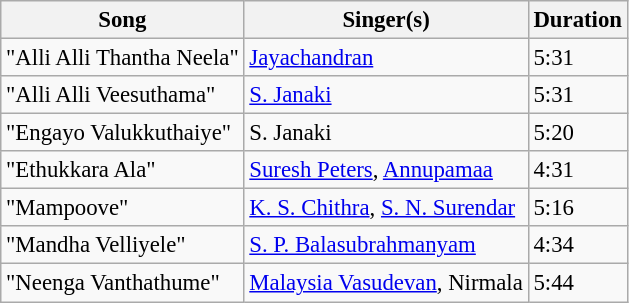<table class="wikitable" style="font-size:95%;">
<tr>
<th>Song</th>
<th>Singer(s)</th>
<th>Duration</th>
</tr>
<tr>
<td>"Alli Alli Thantha Neela"</td>
<td><a href='#'>Jayachandran</a></td>
<td>5:31</td>
</tr>
<tr>
<td>"Alli Alli Veesuthama"</td>
<td><a href='#'>S. Janaki</a></td>
<td>5:31</td>
</tr>
<tr>
<td>"Engayo Valukkuthaiye"</td>
<td>S. Janaki</td>
<td>5:20</td>
</tr>
<tr>
<td>"Ethukkara Ala"</td>
<td><a href='#'>Suresh Peters</a>, <a href='#'>Annupamaa</a></td>
<td>4:31</td>
</tr>
<tr>
<td>"Mampoove"</td>
<td><a href='#'>K. S. Chithra</a>, <a href='#'>S. N. Surendar</a></td>
<td>5:16</td>
</tr>
<tr>
<td>"Mandha Velliyele"</td>
<td><a href='#'>S. P. Balasubrahmanyam</a></td>
<td>4:34</td>
</tr>
<tr>
<td>"Neenga Vanthathume"</td>
<td><a href='#'>Malaysia Vasudevan</a>, Nirmala</td>
<td>5:44</td>
</tr>
</table>
